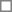<table cellpadding="3" cellspacing="0" border="1" style="background:#ffffff; font-size:69%; border:grey solid 1px; border-collapse:collapse;">
<tr>
<td colspan="2" rowspan="7"></td>
</tr>
</table>
